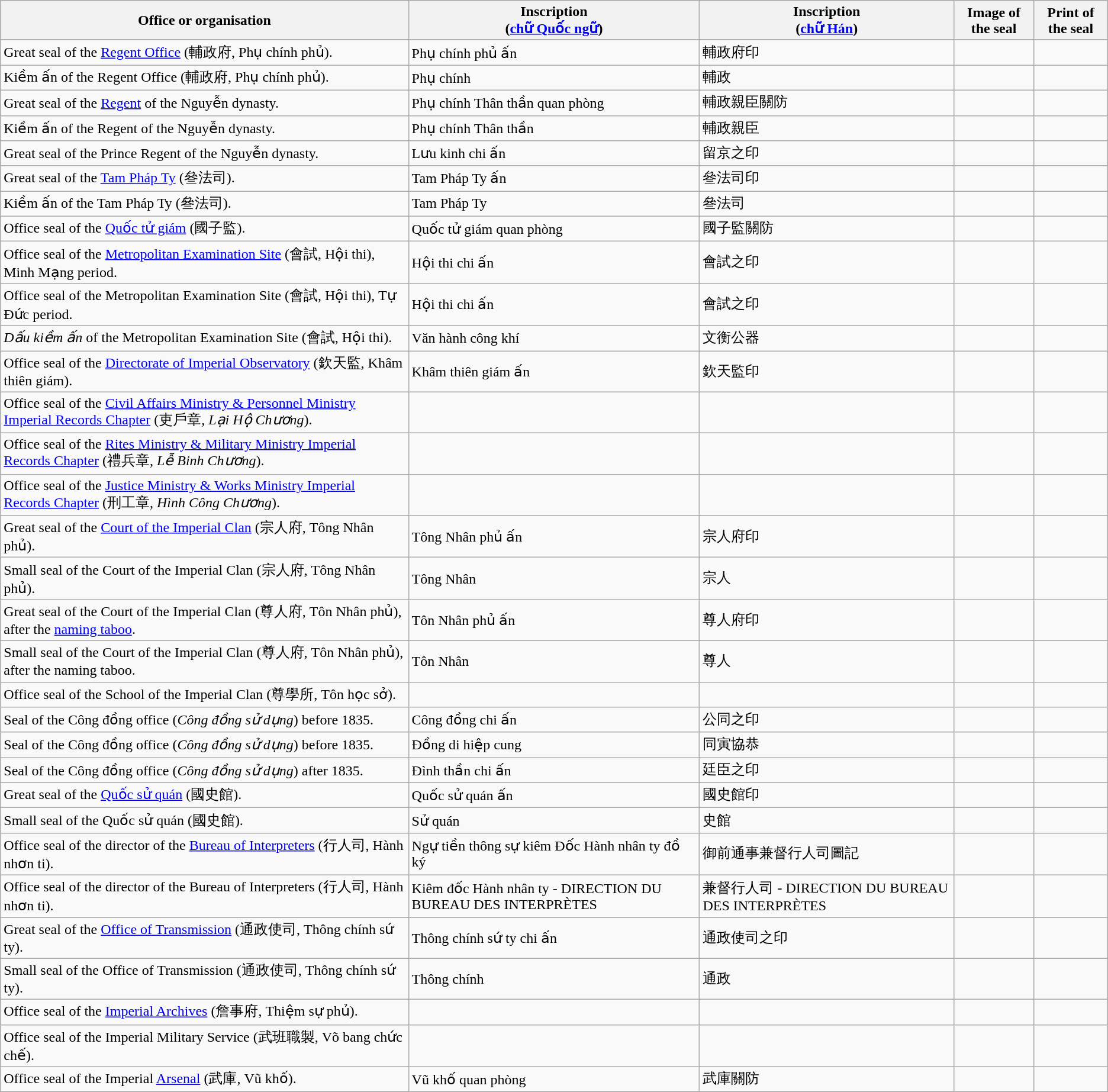<table class="wikitable">
<tr>
<th>Office or organisation</th>
<th>Inscription<br>(<a href='#'>chữ Quốc ngữ</a>)</th>
<th>Inscription<br>(<a href='#'>chữ Hán</a>)</th>
<th>Image of the seal</th>
<th>Print of the seal</th>
</tr>
<tr>
<td>Great seal of the <a href='#'>Regent Office</a> (輔政府, Phụ chính phủ).</td>
<td>Phụ chính phủ ấn</td>
<td>輔政府印</td>
<td></td>
<td></td>
</tr>
<tr>
<td>Kiềm ấn of the Regent Office (輔政府, Phụ chính phủ).</td>
<td>Phụ chính</td>
<td>輔政</td>
<td></td>
<td></td>
</tr>
<tr>
<td>Great seal of the <a href='#'>Regent</a> of the Nguyễn dynasty.</td>
<td>Phụ chính Thân thần quan phòng</td>
<td>輔政親臣關防</td>
<td></td>
<td></td>
</tr>
<tr>
<td>Kiềm ấn of the Regent of the Nguyễn dynasty.</td>
<td>Phụ chính Thân thần</td>
<td>輔政親臣</td>
<td></td>
<td></td>
</tr>
<tr>
<td>Great seal of the Prince Regent of the Nguyễn dynasty.</td>
<td>Lưu kinh chi ấn</td>
<td>留京之印</td>
<td></td>
<td></td>
</tr>
<tr>
<td>Great seal of the <a href='#'>Tam Pháp Ty</a> (叄法司).</td>
<td>Tam Pháp Ty ấn</td>
<td>叄法司印</td>
<td></td>
<td></td>
</tr>
<tr>
<td>Kiềm ấn of the Tam Pháp Ty (叄法司).</td>
<td>Tam Pháp Ty</td>
<td>叄法司</td>
<td></td>
<td></td>
</tr>
<tr>
<td>Office seal of the <a href='#'>Quốc tử giám</a> (國子監).</td>
<td>Quốc tử giám quan phòng</td>
<td>國子監關防</td>
<td></td>
<td></td>
</tr>
<tr>
<td>Office seal of the <a href='#'>Metropolitan Examination Site</a> (會試, Hội thi), Minh Mạng period.</td>
<td>Hội thi chi ấn</td>
<td>會試之印</td>
<td></td>
<td></td>
</tr>
<tr>
<td>Office seal of the Metropolitan Examination Site (會試, Hội thi), Tự Đức period.</td>
<td>Hội thi chi ấn</td>
<td>會試之印</td>
<td></td>
<td></td>
</tr>
<tr>
<td><em>Dấu kiềm ấn</em> of the Metropolitan Examination Site (會試, Hội thi).</td>
<td>Văn hành công khí</td>
<td>文衡公器</td>
<td></td>
<td></td>
</tr>
<tr>
<td>Office seal of the <a href='#'>Directorate of Imperial Observatory</a> (欽天監, Khâm thiên giám).</td>
<td>Khâm thiên giám ấn</td>
<td>欽天監印</td>
<td></td>
<td></td>
</tr>
<tr>
<td>Office seal of the <a href='#'>Civil Affairs Ministry & Personnel Ministry Imperial Records Chapter</a> (吏戶章, <em>Lại Hộ Chương</em>).</td>
<td></td>
<td></td>
<td></td>
<td></td>
</tr>
<tr>
<td>Office seal of the <a href='#'>Rites Ministry & Military Ministry Imperial Records Chapter</a> (禮兵章, <em>Lễ Binh Chương</em>).</td>
<td></td>
<td></td>
<td></td>
<td></td>
</tr>
<tr>
<td>Office seal of the <a href='#'>Justice Ministry & Works Ministry Imperial Records Chapter</a> (刑工章, <em>Hình Công Chương</em>).</td>
<td></td>
<td></td>
<td></td>
<td></td>
</tr>
<tr>
<td>Great seal of the <a href='#'>Court of the Imperial Clan</a> (宗人府, Tông Nhân phủ).</td>
<td>Tông Nhân phủ ấn</td>
<td>宗人府印</td>
<td></td>
<td></td>
</tr>
<tr>
<td>Small seal of the Court of the Imperial Clan (宗人府, Tông Nhân phủ).</td>
<td>Tông Nhân</td>
<td>宗人</td>
<td></td>
<td></td>
</tr>
<tr>
<td>Great seal of the Court of the Imperial Clan (尊人府, Tôn Nhân phủ), after the <a href='#'>naming taboo</a>.</td>
<td>Tôn Nhân phủ ấn</td>
<td>尊人府印</td>
<td></td>
<td></td>
</tr>
<tr>
<td>Small seal of the Court of the Imperial Clan (尊人府, Tôn Nhân phủ), after the naming taboo.</td>
<td>Tôn Nhân</td>
<td>尊人</td>
<td></td>
<td></td>
</tr>
<tr>
<td>Office seal of the School of the Imperial Clan (尊學所, Tôn học sở).</td>
<td></td>
<td></td>
<td></td>
<td></td>
</tr>
<tr>
<td>Seal of the Công đồng office (<em>Công đồng sử dụng</em>) before 1835.</td>
<td>Công đồng chi ấn</td>
<td>公同之印</td>
<td></td>
<td></td>
</tr>
<tr>
<td>Seal of the Công đồng office (<em>Công đồng sử dụng</em>) before 1835.</td>
<td>Đồng di hiệp cung</td>
<td>同寅協恭</td>
<td></td>
<td></td>
</tr>
<tr>
<td>Seal of the Công đồng office (<em>Công đồng sử dụng</em>) after 1835.</td>
<td>Đình thần chi ấn</td>
<td>廷臣之印</td>
<td></td>
<td></td>
</tr>
<tr>
<td>Great seal of the <a href='#'>Quốc sử quán</a> (國史館).</td>
<td>Quốc sử quán ấn</td>
<td>國史館印</td>
<td></td>
<td></td>
</tr>
<tr>
<td>Small seal of the Quốc sử quán (國史館).</td>
<td>Sử quán</td>
<td>史館</td>
<td></td>
<td></td>
</tr>
<tr>
<td>Office seal of the director of the <a href='#'>Bureau of Interpreters</a> (行人司, Hành nhơn ti).</td>
<td>Ngự tiền thông sự kiêm Đốc Hành nhân ty đồ ký</td>
<td>御前通事兼督行人司圖記</td>
<td></td>
<td></td>
</tr>
<tr>
<td>Office seal of the director of the Bureau of Interpreters (行人司, Hành nhơn ti).</td>
<td>Kiêm đốc Hành nhân ty - DIRECTION DU BUREAU DES INTERPRÈTES</td>
<td>兼督行人司 - DIRECTION DU BUREAU DES INTERPRÈTES</td>
<td></td>
<td></td>
</tr>
<tr>
<td>Great seal of the <a href='#'>Office of Transmission</a> (通政使司, Thông chính sứ ty).</td>
<td>Thông chính sứ ty chi ấn</td>
<td>通政使司之印</td>
<td></td>
<td></td>
</tr>
<tr>
<td>Small seal of the Office of Transmission (通政使司, Thông chính sứ ty).</td>
<td>Thông chính</td>
<td>通政</td>
<td></td>
<td></td>
</tr>
<tr>
<td>Office seal of the <a href='#'>Imperial Archives</a> (詹事府, Thiệm sự phủ).</td>
<td></td>
<td></td>
<td></td>
<td></td>
</tr>
<tr>
<td>Office seal of the Imperial Military Service (武班職製, Võ bang chức chế).</td>
<td></td>
<td></td>
<td></td>
<td></td>
</tr>
<tr>
<td>Office seal of the Imperial <a href='#'>Arsenal</a> (武庫, Vũ khố).</td>
<td>Vũ khố quan phòng</td>
<td>武庫關防</td>
<td></td>
<td></td>
</tr>
</table>
